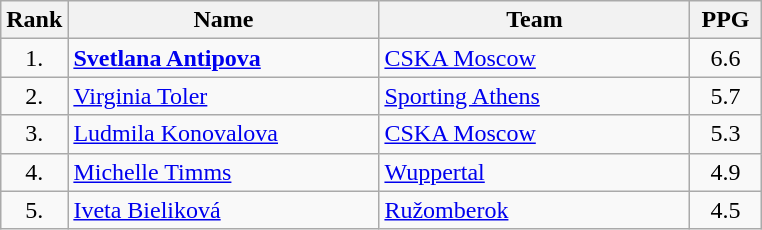<table class="wikitable" style="text-align: center;">
<tr>
<th>Rank</th>
<th width=200>Name</th>
<th width=200>Team</th>
<th width=40>PPG</th>
</tr>
<tr>
<td>1.</td>
<td align="left"> <strong><a href='#'>Svetlana Antipova</a></strong></td>
<td align="left"> <a href='#'>CSKA Moscow</a></td>
<td>6.6</td>
</tr>
<tr>
<td>2.</td>
<td align="left"> <a href='#'>Virginia Toler</a></td>
<td align="left"> <a href='#'>Sporting Athens</a></td>
<td>5.7</td>
</tr>
<tr>
<td>3.</td>
<td align="left"> <a href='#'>Ludmila Konovalova</a></td>
<td align="left"> <a href='#'>CSKA Moscow</a></td>
<td>5.3</td>
</tr>
<tr>
<td>4.</td>
<td align="left"> <a href='#'>Michelle Timms</a></td>
<td align="left"> <a href='#'>Wuppertal</a></td>
<td>4.9</td>
</tr>
<tr>
<td>5.</td>
<td align="left"> <a href='#'>Iveta Bieliková</a></td>
<td align="left"> <a href='#'>Ružomberok</a></td>
<td>4.5</td>
</tr>
</table>
